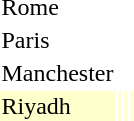<table>
<tr>
<td rowspan=2>Rome</td>
<td rowspan=2></td>
<td rowspan=2></td>
<td></td>
</tr>
<tr>
<td></td>
</tr>
<tr>
<td rowspan=2>Paris</td>
<td rowspan=2></td>
<td rowspan=2></td>
<td></td>
</tr>
<tr>
<td></td>
</tr>
<tr>
<td rowspan=2>Manchester</td>
<td rowspan=2></td>
<td rowspan=2></td>
<td></td>
</tr>
<tr>
<td></td>
</tr>
<tr bgcolor=ffffcc>
<td>Riyadh</td>
<td></td>
<td></td>
<td></td>
</tr>
</table>
